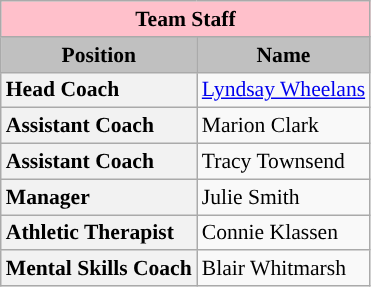<table class="wikitable" style="text-align:left; font-size:90%;">
<tr>
<th style=background:pink colspan=2>Team Staff</th>
</tr>
<tr>
<th style="background:silver;">Position</th>
<th style="background:silver;">Name</th>
</tr>
<tr>
<th style="text-align:left;">Head Coach</th>
<td><a href='#'>Lyndsay Wheelans</a></td>
</tr>
<tr>
<th style="text-align:left;">Assistant Coach</th>
<td>Marion Clark</td>
</tr>
<tr>
<th style="text-align:left;">Assistant Coach</th>
<td>Tracy Townsend</td>
</tr>
<tr>
<th style="text-align:left;">Manager</th>
<td>Julie Smith</td>
</tr>
<tr>
<th style="text-align:left;">Athletic Therapist</th>
<td>Connie Klassen</td>
</tr>
<tr>
<th style="text-align:left;">Mental Skills Coach</th>
<td>Blair Whitmarsh</td>
</tr>
</table>
